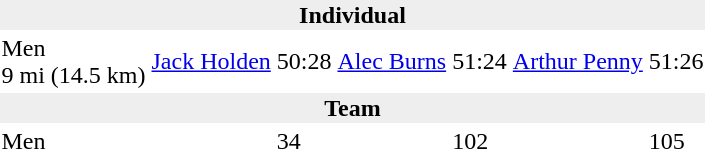<table>
<tr>
<td colspan=7 bgcolor=#eeeeee style=text-align:center;><strong>Individual</strong></td>
</tr>
<tr>
<td>Men<br>9 mi (14.5 km)</td>
<td><a href='#'>Jack Holden</a><br></td>
<td>50:28</td>
<td><a href='#'>Alec Burns</a><br></td>
<td>51:24</td>
<td><a href='#'>Arthur Penny</a><br></td>
<td>51:26</td>
</tr>
<tr>
<td colspan=7 bgcolor=#eeeeee style=text-align:center;><strong>Team</strong></td>
</tr>
<tr>
<td>Men</td>
<td></td>
<td>34</td>
<td></td>
<td>102</td>
<td></td>
<td>105</td>
</tr>
</table>
